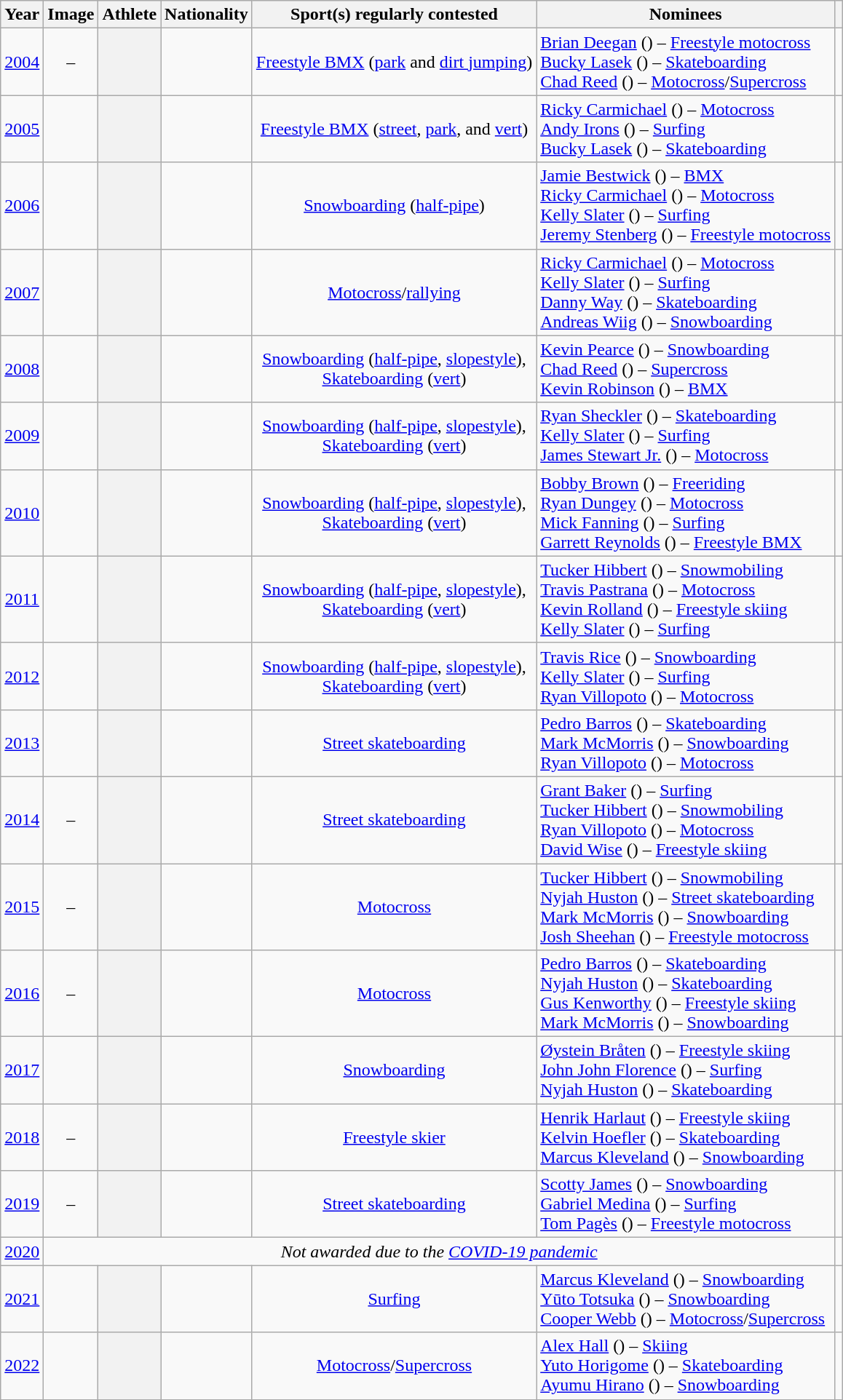<table class="wikitable plainrowheaders sortable" style="text-align:center;">
<tr>
<th scope=col>Year</th>
<th scope=col  class=unsortable>Image</th>
<th scope=col>Athlete</th>
<th scope=col>Nationality</th>
<th scope=col>Sport(s) regularly contested</th>
<th scope=col class=unsortable>Nominees</th>
<th scope=col class=unsortable></th>
</tr>
<tr>
<td><a href='#'>2004</a></td>
<td>–</td>
<th scope=row></th>
<td></td>
<td><a href='#'>Freestyle BMX</a> (<a href='#'>park</a> and <a href='#'>dirt jumping</a>)</td>
<td align=left><a href='#'>Brian Deegan</a> () – <a href='#'>Freestyle motocross</a><br><a href='#'>Bucky Lasek</a> () – <a href='#'>Skateboarding</a><br><a href='#'>Chad Reed</a> () – <a href='#'>Motocross</a>/<a href='#'>Supercross</a></td>
<td></td>
</tr>
<tr>
<td><a href='#'>2005</a></td>
<td></td>
<th scope=row></th>
<td></td>
<td><a href='#'>Freestyle BMX</a> (<a href='#'>street</a>, <a href='#'>park</a>, and <a href='#'>vert</a>)</td>
<td align=left><a href='#'>Ricky Carmichael</a> () – <a href='#'>Motocross</a><br><a href='#'>Andy Irons</a> () – <a href='#'>Surfing</a><br><a href='#'>Bucky Lasek</a> () – <a href='#'>Skateboarding</a></td>
<td></td>
</tr>
<tr>
<td><a href='#'>2006</a></td>
<td></td>
<th scope=row></th>
<td></td>
<td><a href='#'>Snowboarding</a> (<a href='#'>half-pipe</a>)</td>
<td align=left><a href='#'>Jamie Bestwick</a> () – <a href='#'>BMX</a><br><a href='#'>Ricky Carmichael</a> () – <a href='#'>Motocross</a><br><a href='#'>Kelly Slater</a> () – <a href='#'>Surfing</a><br><a href='#'>Jeremy Stenberg</a> () – <a href='#'>Freestyle motocross</a></td>
<td></td>
</tr>
<tr>
<td><a href='#'>2007</a></td>
<td></td>
<th scope=row></th>
<td></td>
<td><a href='#'>Motocross</a>/<a href='#'>rallying</a></td>
<td align=left><a href='#'>Ricky Carmichael</a> () – <a href='#'>Motocross</a><br><a href='#'>Kelly Slater</a> () – <a href='#'>Surfing</a><br><a href='#'>Danny Way</a> () – <a href='#'>Skateboarding</a><br><a href='#'>Andreas Wiig</a> () – <a href='#'>Snowboarding</a></td>
<td></td>
</tr>
<tr>
<td><a href='#'>2008</a></td>
<td></td>
<th scope=row></th>
<td></td>
<td><a href='#'>Snowboarding</a> (<a href='#'>half-pipe</a>, <a href='#'>slopestyle</a>),<br><a href='#'>Skateboarding</a> (<a href='#'>vert</a>)</td>
<td align=left><a href='#'>Kevin Pearce</a> () – <a href='#'>Snowboarding</a><br><a href='#'>Chad Reed</a> () – <a href='#'>Supercross</a><br><a href='#'>Kevin Robinson</a> () – <a href='#'>BMX</a></td>
<td></td>
</tr>
<tr>
<td><a href='#'>2009</a></td>
<td></td>
<th scope=row></th>
<td></td>
<td><a href='#'>Snowboarding</a> (<a href='#'>half-pipe</a>, <a href='#'>slopestyle</a>),<br><a href='#'>Skateboarding</a> (<a href='#'>vert</a>)</td>
<td align=left><a href='#'>Ryan Sheckler</a> () – <a href='#'>Skateboarding</a><br><a href='#'>Kelly Slater</a> () – <a href='#'>Surfing</a><br><a href='#'>James Stewart Jr.</a> () – <a href='#'>Motocross</a></td>
<td></td>
</tr>
<tr>
<td><a href='#'>2010</a></td>
<td></td>
<th scope=row></th>
<td></td>
<td><a href='#'>Snowboarding</a> (<a href='#'>half-pipe</a>, <a href='#'>slopestyle</a>),<br><a href='#'>Skateboarding</a> (<a href='#'>vert</a>)</td>
<td align=left><a href='#'>Bobby Brown</a> () – <a href='#'>Freeriding</a><br><a href='#'>Ryan Dungey</a> () – <a href='#'>Motocross</a><br><a href='#'>Mick Fanning</a> () – <a href='#'>Surfing</a><br><a href='#'>Garrett Reynolds</a> () – <a href='#'>Freestyle BMX</a></td>
<td></td>
</tr>
<tr>
<td><a href='#'>2011</a></td>
<td></td>
<th scope=row></th>
<td></td>
<td><a href='#'>Snowboarding</a> (<a href='#'>half-pipe</a>, <a href='#'>slopestyle</a>),<br><a href='#'>Skateboarding</a> (<a href='#'>vert</a>)</td>
<td align=left><a href='#'>Tucker Hibbert</a> () – <a href='#'>Snowmobiling</a><br><a href='#'>Travis Pastrana</a> () – <a href='#'>Motocross</a><br><a href='#'>Kevin Rolland</a> () – <a href='#'>Freestyle skiing</a><br><a href='#'>Kelly Slater</a> () – <a href='#'>Surfing</a></td>
<td></td>
</tr>
<tr>
<td><a href='#'>2012</a></td>
<td></td>
<th scope=row></th>
<td></td>
<td><a href='#'>Snowboarding</a> (<a href='#'>half-pipe</a>, <a href='#'>slopestyle</a>),<br><a href='#'>Skateboarding</a> (<a href='#'>vert</a>)</td>
<td align=left><a href='#'>Travis Rice</a> () –  <a href='#'>Snowboarding</a><br><a href='#'>Kelly Slater</a> () – <a href='#'>Surfing</a><br><a href='#'>Ryan Villopoto</a> () – <a href='#'>Motocross</a></td>
<td></td>
</tr>
<tr>
<td><a href='#'>2013</a></td>
<td></td>
<th scope=row></th>
<td></td>
<td><a href='#'>Street skateboarding</a></td>
<td align=left><a href='#'>Pedro Barros</a> () – <a href='#'>Skateboarding</a><br><a href='#'>Mark McMorris</a> () – <a href='#'>Snowboarding</a><br><a href='#'>Ryan Villopoto</a> () – <a href='#'>Motocross</a></td>
<td></td>
</tr>
<tr>
<td><a href='#'>2014</a></td>
<td>–</td>
<th scope=row></th>
<td></td>
<td><a href='#'>Street skateboarding</a></td>
<td align=left><a href='#'>Grant Baker</a> () – <a href='#'>Surfing</a><br><a href='#'>Tucker Hibbert</a> () – <a href='#'>Snowmobiling</a><br><a href='#'>Ryan Villopoto</a> () – <a href='#'>Motocross</a><br><a href='#'>David Wise</a> () – <a href='#'>Freestyle skiing</a></td>
<td></td>
</tr>
<tr>
<td><a href='#'>2015</a></td>
<td>–</td>
<th scope=row></th>
<td></td>
<td><a href='#'>Motocross</a></td>
<td align=left><a href='#'>Tucker Hibbert</a> () – <a href='#'>Snowmobiling</a><br><a href='#'>Nyjah Huston</a> () – <a href='#'>Street skateboarding</a><br><a href='#'>Mark McMorris</a> () – <a href='#'>Snowboarding</a><br><a href='#'>Josh Sheehan</a> () – <a href='#'>Freestyle motocross</a></td>
<td></td>
</tr>
<tr>
<td><a href='#'>2016</a></td>
<td>–</td>
<th scope=row></th>
<td></td>
<td><a href='#'>Motocross</a></td>
<td align=left><a href='#'>Pedro Barros</a> () –  <a href='#'>Skateboarding</a><br><a href='#'>Nyjah Huston</a> () – <a href='#'>Skateboarding</a><br><a href='#'>Gus Kenworthy</a> () – <a href='#'>Freestyle skiing</a><br><a href='#'>Mark McMorris</a> () – <a href='#'>Snowboarding</a></td>
<td></td>
</tr>
<tr>
<td><a href='#'>2017</a></td>
<td></td>
<th scope=row></th>
<td></td>
<td><a href='#'>Snowboarding</a></td>
<td align=left><a href='#'>Øystein Bråten</a> () – <a href='#'>Freestyle skiing</a><br><a href='#'>John John Florence</a> () – <a href='#'>Surfing</a><br><a href='#'>Nyjah Huston</a> () – <a href='#'>Skateboarding</a></td>
<td></td>
</tr>
<tr>
<td><a href='#'>2018</a></td>
<td>–</td>
<th scope=row></th>
<td></td>
<td><a href='#'>Freestyle skier</a></td>
<td align=left><a href='#'>Henrik Harlaut</a> () – <a href='#'>Freestyle skiing</a><br><a href='#'>Kelvin Hoefler</a> () – <a href='#'>Skateboarding</a><br><a href='#'>Marcus Kleveland</a> () – <a href='#'>Snowboarding</a></td>
<td></td>
</tr>
<tr>
<td><a href='#'>2019</a></td>
<td>–</td>
<th scope=row></th>
<td></td>
<td><a href='#'>Street skateboarding</a></td>
<td align=left><a href='#'>Scotty James</a> () – <a href='#'>Snowboarding</a><br><a href='#'>Gabriel Medina</a> () – <a href='#'>Surfing</a><br><a href='#'>Tom Pagès</a> () – <a href='#'>Freestyle motocross</a></td>
<td></td>
</tr>
<tr class="sortbottom">
<td><a href='#'>2020</a></td>
<td colspan=5 align=center><em>Not awarded due to the <a href='#'>COVID-19 pandemic</a></em></td>
<td></td>
</tr>
<tr>
<td><a href='#'>2021</a></td>
<td></td>
<th scope=row></th>
<td></td>
<td><a href='#'>Surfing</a></td>
<td align=left><a href='#'>Marcus Kleveland</a> () – <a href='#'>Snowboarding</a><br><a href='#'>Yūto Totsuka</a> () – <a href='#'>Snowboarding</a><br><a href='#'>Cooper Webb</a> () – <a href='#'>Motocross</a>/<a href='#'>Supercross</a></td>
<td></td>
</tr>
<tr>
<td><a href='#'>2022</a></td>
<td></td>
<th scope=row></th>
<td></td>
<td><a href='#'>Motocross</a>/<a href='#'>Supercross</a></td>
<td align=left><a href='#'>Alex Hall</a> () – <a href='#'>Skiing</a><br><a href='#'>Yuto Horigome</a> () – <a href='#'>Skateboarding</a><br><a href='#'>Ayumu Hirano</a> () – <a href='#'>Snowboarding</a></td>
<td></td>
</tr>
<tr>
</tr>
</table>
